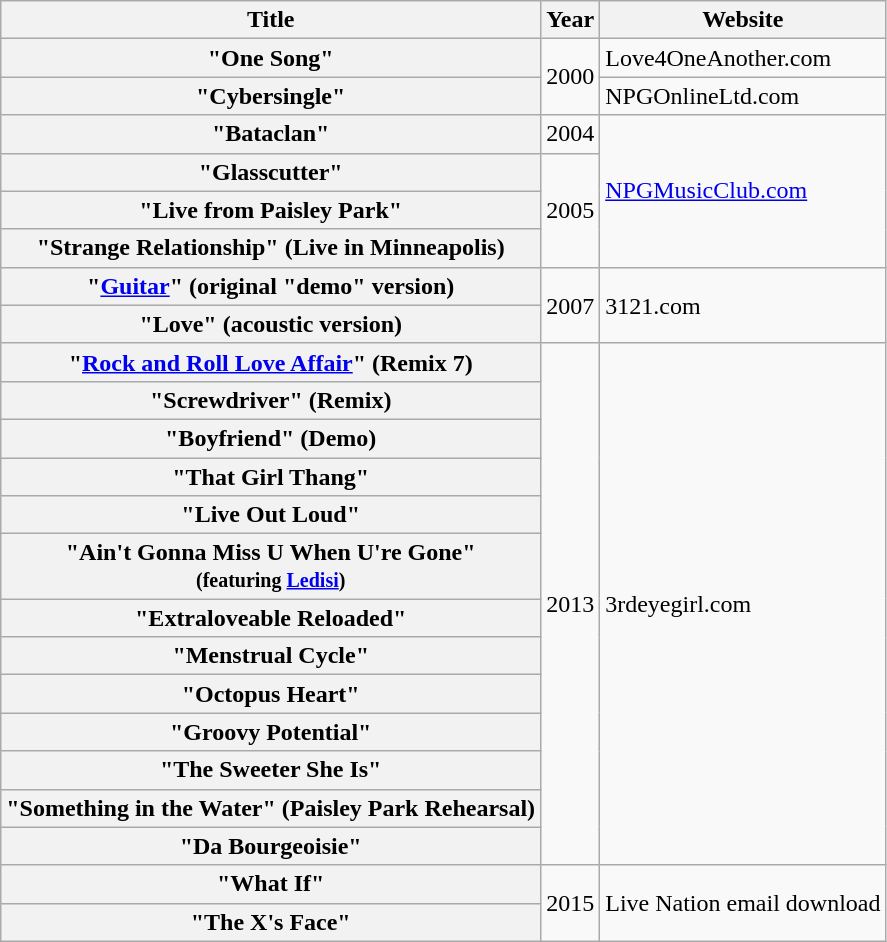<table class="wikitable plainrowheaders">
<tr>
<th scope="col">Title</th>
<th scope="col">Year</th>
<th scope="col">Website</th>
</tr>
<tr>
<th scope="row">"One Song"</th>
<td rowspan="2">2000</td>
<td>Love4OneAnother.com</td>
</tr>
<tr>
<th scope="row">"Cybersingle"</th>
<td>NPGOnlineLtd.com</td>
</tr>
<tr>
<th scope="row">"Bataclan"</th>
<td>2004</td>
<td rowspan="4"><a href='#'>NPGMusicClub.com</a></td>
</tr>
<tr>
<th scope="row">"Glasscutter"</th>
<td rowspan="3">2005</td>
</tr>
<tr>
<th scope="row">"Live from Paisley Park"</th>
</tr>
<tr>
<th scope="row">"Strange Relationship" (Live in Minneapolis)</th>
</tr>
<tr>
<th scope="row">"<a href='#'>Guitar</a>" (original "demo" version)</th>
<td rowspan="2">2007</td>
<td rowspan="2">3121.com</td>
</tr>
<tr>
<th scope="row">"Love" (acoustic version)</th>
</tr>
<tr>
<th scope="row">"<a href='#'>Rock and Roll Love Affair</a>" (Remix 7)</th>
<td rowspan="13">2013</td>
<td rowspan="13">3rdeyegirl.com</td>
</tr>
<tr>
<th scope="row">"Screwdriver" (Remix) </th>
</tr>
<tr>
<th scope="row">"Boyfriend" (Demo) </th>
</tr>
<tr>
<th scope="row">"That Girl Thang" </th>
</tr>
<tr>
<th scope="row">"Live Out Loud" </th>
</tr>
<tr>
<th scope="row">"Ain't Gonna Miss U When U're Gone" <br><small>(featuring <a href='#'>Ledisi</a>)</small></th>
</tr>
<tr>
<th scope="row">"Extraloveable Reloaded"</th>
</tr>
<tr>
<th scope="row">"Menstrual Cycle" </th>
</tr>
<tr>
<th scope="row">"Octopus Heart" </th>
</tr>
<tr>
<th scope="row">"Groovy Potential"</th>
</tr>
<tr>
<th scope="row">"The Sweeter She Is" </th>
</tr>
<tr>
<th scope="row">"Something in the Water" (Paisley Park Rehearsal) </th>
</tr>
<tr>
<th scope="row">"Da Bourgeoisie"</th>
</tr>
<tr>
<th scope="row">"What If" </th>
<td rowspan="2">2015</td>
<td rowspan="2">Live Nation email download</td>
</tr>
<tr>
<th scope="row">"The X's Face"</th>
</tr>
</table>
